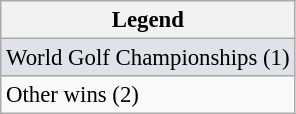<table class="wikitable" style="font-size:95%;">
<tr>
<th>Legend</th>
</tr>
<tr style="background:#dfe2e9;">
<td>World Golf Championships (1)</td>
</tr>
<tr>
<td>Other wins (2)</td>
</tr>
</table>
